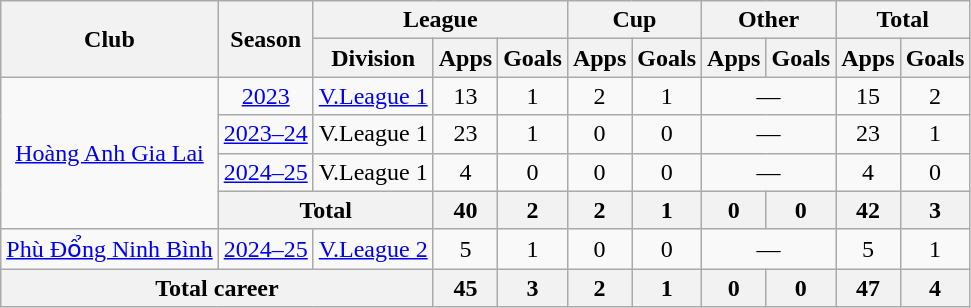<table class="wikitable" style="text-align: center; margin-bottom: 10px;">
<tr>
<th rowspan=2>Club</th>
<th rowspan=2>Season</th>
<th colspan=3>League</th>
<th colspan=2>Cup</th>
<th colspan=2>Other</th>
<th colspan=2>Total</th>
</tr>
<tr>
<th>Division</th>
<th>Apps</th>
<th>Goals</th>
<th>Apps</th>
<th>Goals</th>
<th>Apps</th>
<th>Goals</th>
<th>Apps</th>
<th>Goals</th>
</tr>
<tr>
<td rowspan=4><a href='#'>Hoàng Anh Gia Lai</a></td>
<td><a href='#'>2023</a></td>
<td><a href='#'>V.League 1</a></td>
<td>13</td>
<td>1</td>
<td>2</td>
<td>1</td>
<td colspan=2>—</td>
<td>15</td>
<td>2</td>
</tr>
<tr>
<td><a href='#'>2023–24</a></td>
<td>V.League 1</td>
<td>23</td>
<td>1</td>
<td>0</td>
<td>0</td>
<td colspan=2>—</td>
<td>23</td>
<td>1</td>
</tr>
<tr>
<td><a href='#'>2024–25</a></td>
<td>V.League 1</td>
<td>4</td>
<td>0</td>
<td>0</td>
<td>0</td>
<td colspan=2>—</td>
<td>4</td>
<td>0</td>
</tr>
<tr>
<th colspan=2>Total</th>
<th>40</th>
<th>2</th>
<th>2</th>
<th>1</th>
<th>0</th>
<th>0</th>
<th>42</th>
<th>3</th>
</tr>
<tr>
<td><a href='#'>Phù Đổng Ninh Bình</a></td>
<td><a href='#'>2024–25</a></td>
<td><a href='#'>V.League 2</a></td>
<td>5</td>
<td>1</td>
<td>0</td>
<td>0</td>
<td colspan=2>—</td>
<td>5</td>
<td>1</td>
</tr>
<tr>
<th colspan=3>Total career</th>
<th>45</th>
<th>3</th>
<th>2</th>
<th>1</th>
<th>0</th>
<th>0</th>
<th>47</th>
<th>4</th>
</tr>
</table>
